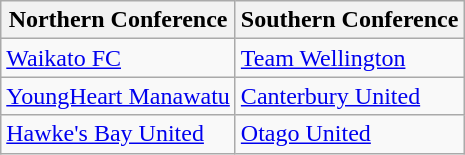<table class="wikitable">
<tr>
<th>Northern Conference</th>
<th>Southern Conference</th>
</tr>
<tr>
<td> <a href='#'>Waikato FC</a></td>
<td> <a href='#'>Team Wellington</a></td>
</tr>
<tr>
<td> <a href='#'>YoungHeart Manawatu</a></td>
<td> <a href='#'>Canterbury United</a></td>
</tr>
<tr>
<td> <a href='#'>Hawke's Bay United</a></td>
<td> <a href='#'>Otago United</a></td>
</tr>
</table>
